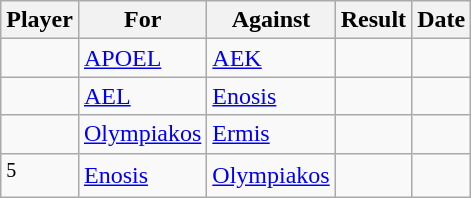<table class="wikitable sortable">
<tr>
<th>Player</th>
<th>For</th>
<th>Against</th>
<th align=center>Result</th>
<th>Date</th>
</tr>
<tr>
<td> </td>
<td><a href='#'>APOEL</a></td>
<td><a href='#'>AEK</a></td>
<td align="center"></td>
<td></td>
</tr>
<tr>
<td> </td>
<td><a href='#'>AEL</a></td>
<td><a href='#'>Enosis</a></td>
<td align="center"></td>
<td></td>
</tr>
<tr>
<td> </td>
<td><a href='#'>Olympiakos</a></td>
<td><a href='#'>Ermis</a></td>
<td align="center"></td>
<td></td>
</tr>
<tr>
<td>  <sup>5</sup></td>
<td><a href='#'>Enosis</a></td>
<td><a href='#'>Olympiakos</a></td>
<td align="center"></td>
<td></td>
</tr>
</table>
